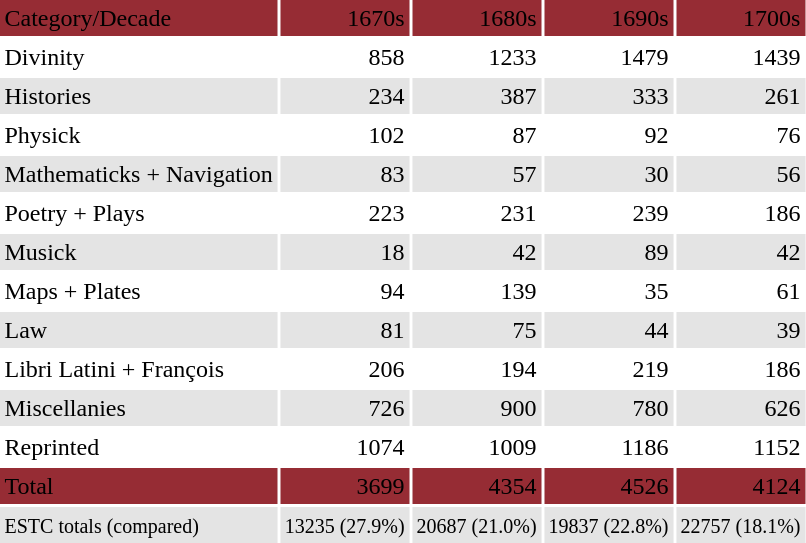<table style="margin-top:10px;margin-bottom:10px;font-size=12px;" cellpadding="3">
<tr>
<td bgcolor="#962C34"><span>Category/Decade</span></td>
<td bgcolor="#962C34" align="right"><span>1670s</span></td>
<td bgcolor="#962C34" align="right"><span>1680s</span></td>
<td bgcolor="#962C34" align="right"><span>1690s</span></td>
<td bgcolor="#962C34" align="right"><span>1700s</span></td>
</tr>
<tr>
<td>Divinity</td>
<td align="right">858</td>
<td align="right">1233</td>
<td align="right">1479</td>
<td align="right">1439</td>
</tr>
<tr>
<td bgcolor="#E4E4E4">Histories</td>
<td bgcolor="#E4E4E4" align="right">234</td>
<td bgcolor="#E4E4E4" align="right">387</td>
<td bgcolor="#E4E4E4" align="right">333</td>
<td bgcolor="#E4E4E4" align="right">261</td>
</tr>
<tr>
<td>Physick</td>
<td align="right">102</td>
<td align="right">87</td>
<td align="right">92</td>
<td align="right">76</td>
</tr>
<tr>
<td bgcolor="#E4E4E4">Mathematicks + Navigation</td>
<td bgcolor="#E4E4E4" align="right">83</td>
<td bgcolor="#E4E4E4" align="right">57</td>
<td bgcolor="#E4E4E4" align="right">30</td>
<td bgcolor="#E4E4E4" align="right">56</td>
</tr>
<tr>
<td>Poetry + Plays</td>
<td align="right">223</td>
<td align="right">231</td>
<td align="right">239</td>
<td align="right">186</td>
</tr>
<tr>
<td bgcolor="#E4E4E4">Musick</td>
<td bgcolor="#E4E4E4" align="right">18</td>
<td bgcolor="#E4E4E4" align="right">42</td>
<td bgcolor="#E4E4E4" align="right">89</td>
<td bgcolor="#E4E4E4" align="right">42</td>
</tr>
<tr>
<td>Maps + Plates</td>
<td align="right">94</td>
<td align="right">139</td>
<td align="right">35</td>
<td align="right">61</td>
</tr>
<tr>
<td bgcolor="#E4E4E4">Law</td>
<td bgcolor="#E4E4E4" align="right">81</td>
<td bgcolor="#E4E4E4" align="right">75</td>
<td bgcolor="#E4E4E4" align="right">44</td>
<td bgcolor="#E4E4E4" align="right">39</td>
</tr>
<tr>
<td>Libri Latini + François</td>
<td align="right">206</td>
<td align="right">194</td>
<td align="right">219</td>
<td align="right">186</td>
</tr>
<tr>
<td bgcolor="#E4E4E4">Miscellanies</td>
<td bgcolor="#E4E4E4" align="right">726</td>
<td bgcolor="#E4E4E4" align="right">900</td>
<td bgcolor="#E4E4E4" align="right">780</td>
<td bgcolor="#E4E4E4" align="right">626</td>
</tr>
<tr>
<td>Reprinted</td>
<td align="right">1074</td>
<td align="right">1009</td>
<td align="right">1186</td>
<td align="right">1152</td>
</tr>
<tr>
<td bgcolor="#962C34"><span>Total</span></td>
<td bgcolor="#962C34" align="right"><span>3699</span></td>
<td bgcolor="#962C34" align="right"><span>4354</span></td>
<td bgcolor="#962C34" align="right"><span>4526</span></td>
<td bgcolor="#962C34" align="right"><span>4124</span></td>
</tr>
<tr>
<td bgcolor="#E4E4E4"><small>ESTC totals (compared)</small></td>
<td bgcolor="#E4E4E4" align="right"><small>13235 (27.9%)</small></td>
<td bgcolor="#E4E4E4" align="right"><small>20687 (21.0%)</small></td>
<td bgcolor="#E4E4E4" align="right"><small>19837 (22.8%)</small></td>
<td bgcolor="#E4E4E4" align="right"><small>22757 (18.1%)</small></td>
</tr>
</table>
